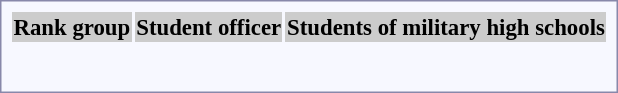<table style="border:1px solid #8888aa; background-color:#f7f8ff; padding:5px; font-size:95%; margin: 0px 12px 12px 0px; text-align:center;">
<tr bgcolor="#CCCCCC">
<th>Rank group</th>
<th colspan=3>Student officer</th>
<th colspan=2>Students of military high schools</th>
</tr>
<tr>
<td rowspan=2></td>
<td></td>
<td></td>
<td></td>
<td></td>
<td></td>
</tr>
<tr>
<td><br></td>
<td><br></td>
<td><br></td>
<td><br></td>
<td><br></td>
</tr>
</table>
